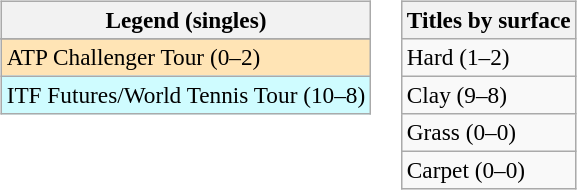<table>
<tr valign=top>
<td><br><table class=wikitable style=font-size:97%>
<tr>
<th>Legend (singles)</th>
</tr>
<tr bgcolor=e5d1cb>
</tr>
<tr bgcolor=moccasin>
<td>ATP Challenger Tour (0–2)</td>
</tr>
<tr bgcolor=cffcff>
<td>ITF Futures/World Tennis Tour (10–8)</td>
</tr>
</table>
</td>
<td><br><table class=wikitable style=font-size:97%>
<tr>
<th>Titles by surface</th>
</tr>
<tr>
<td>Hard (1–2)</td>
</tr>
<tr>
<td>Clay (9–8)</td>
</tr>
<tr>
<td>Grass (0–0)</td>
</tr>
<tr>
<td>Carpet (0–0)</td>
</tr>
</table>
</td>
</tr>
</table>
